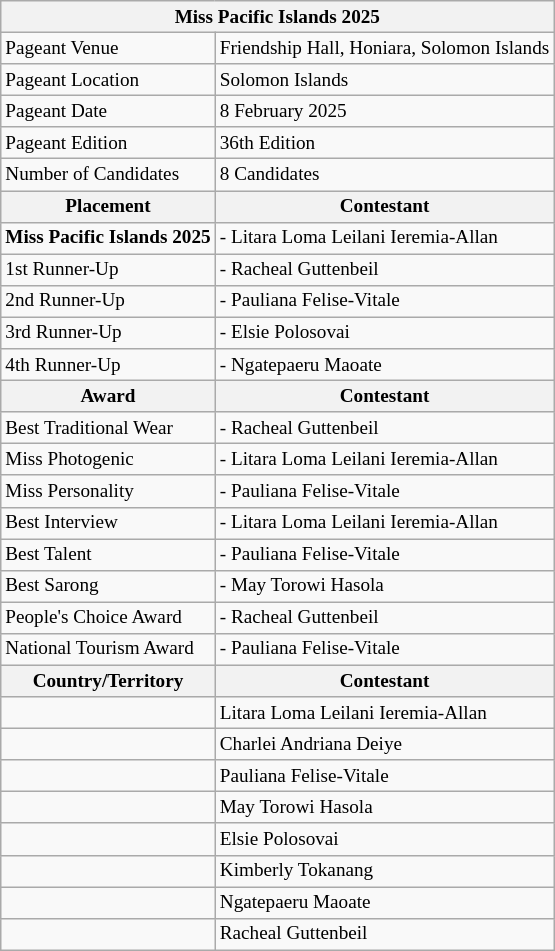<table class="wikitable sortable" style="font-size: 80%;">
<tr>
<th colspan="2"><strong>Miss Pacific Islands 2025</strong></th>
</tr>
<tr>
<td>Pageant Venue</td>
<td>Friendship Hall, Honiara, Solomon Islands</td>
</tr>
<tr>
<td>Pageant Location</td>
<td>Solomon Islands</td>
</tr>
<tr>
<td>Pageant Date</td>
<td>8 February 2025</td>
</tr>
<tr>
<td>Pageant Edition</td>
<td>36th Edition</td>
</tr>
<tr>
<td>Number of Candidates</td>
<td>8 Candidates</td>
</tr>
<tr>
<th>Placement</th>
<th>Contestant</th>
</tr>
<tr>
<td><strong>Miss Pacific Islands 2025</strong></td>
<td> - Litara Loma Leilani Ieremia-Allan</td>
</tr>
<tr>
<td>1st Runner-Up</td>
<td> - Racheal Guttenbeil</td>
</tr>
<tr>
<td>2nd Runner-Up</td>
<td> - Pauliana Felise-Vitale</td>
</tr>
<tr>
<td>3rd Runner-Up</td>
<td> - Elsie Polosovai</td>
</tr>
<tr>
<td>4th Runner-Up</td>
<td> - Ngatepaeru Maoate</td>
</tr>
<tr>
<th>Award</th>
<th>Contestant</th>
</tr>
<tr>
<td>Best Traditional Wear</td>
<td> - Racheal Guttenbeil</td>
</tr>
<tr>
<td>Miss Photogenic</td>
<td> - Litara Loma Leilani Ieremia-Allan</td>
</tr>
<tr>
<td>Miss Personality</td>
<td> - Pauliana Felise-Vitale</td>
</tr>
<tr>
<td>Best Interview</td>
<td> - Litara Loma Leilani Ieremia-Allan</td>
</tr>
<tr>
<td>Best Talent</td>
<td> - Pauliana Felise-Vitale</td>
</tr>
<tr>
<td>Best Sarong</td>
<td> - May Torowi Hasola</td>
</tr>
<tr>
<td>People's Choice Award</td>
<td> - Racheal Guttenbeil</td>
</tr>
<tr>
<td>National Tourism Award</td>
<td> - Pauliana Felise-Vitale</td>
</tr>
<tr>
<th><strong>Country/Territory</strong></th>
<th>Contestant</th>
</tr>
<tr>
<td></td>
<td>Litara Loma Leilani Ieremia-Allan</td>
</tr>
<tr>
<td></td>
<td>Charlei Andriana Deiye</td>
</tr>
<tr>
<td></td>
<td>Pauliana Felise-Vitale</td>
</tr>
<tr>
<td></td>
<td>May Torowi Hasola</td>
</tr>
<tr>
<td></td>
<td>Elsie Polosovai</td>
</tr>
<tr>
<td></td>
<td>Kimberly Tokanang</td>
</tr>
<tr>
<td></td>
<td>Ngatepaeru Maoate</td>
</tr>
<tr>
<td></td>
<td>Racheal Guttenbeil</td>
</tr>
</table>
